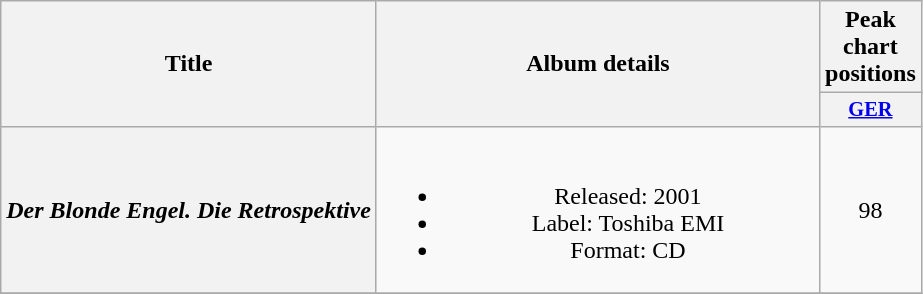<table class="wikitable plainrowheaders" style="text-align:center;">
<tr>
<th rowspan="2">Title</th>
<th scope="col" rowspan="2" style="width:18em;">Album details</th>
<th scope="col" colspan="1">Peak chart positions</th>
</tr>
<tr>
<th style="width:3em;font-size:85%"><a href='#'>GER</a><br></th>
</tr>
<tr>
<th scope="row"><em>Der Blonde Engel. Die Retrospektive</em></th>
<td><br><ul><li>Released: 2001</li><li>Label: Toshiba EMI</li><li>Format: CD</li></ul></td>
<td>98</td>
</tr>
<tr>
</tr>
</table>
